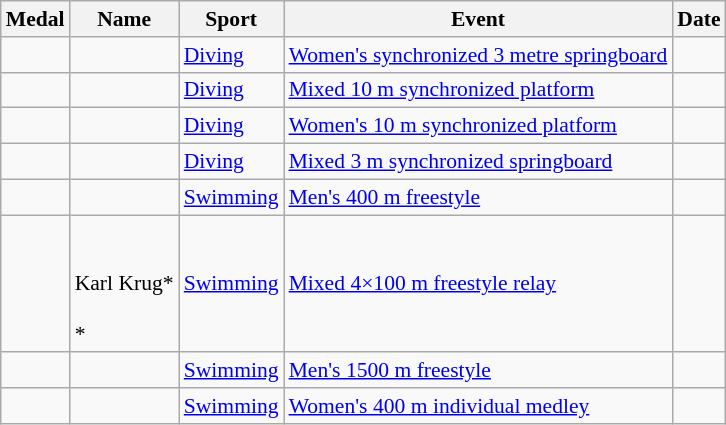<table class="wikitable sortable" style="font-size:90%">
<tr>
<th>Medal</th>
<th>Name</th>
<th>Sport</th>
<th>Event</th>
<th>Date</th>
</tr>
<tr>
<td></td>
<td><br></td>
<td><a href='#'>Diving</a></td>
<td><a href='#'>Women's synchronized 3 metre springboard</a></td>
<td></td>
</tr>
<tr>
<td></td>
<td><br></td>
<td><a href='#'>Diving</a></td>
<td><a href='#'>Mixed 10 m synchronized platform</a></td>
<td></td>
</tr>
<tr>
<td></td>
<td><br></td>
<td><a href='#'>Diving</a></td>
<td><a href='#'>Women's 10 m synchronized platform</a></td>
<td></td>
</tr>
<tr>
<td></td>
<td><br></td>
<td><a href='#'>Diving</a></td>
<td><a href='#'>Mixed 3 m synchronized springboard</a></td>
<td></td>
</tr>
<tr>
<td></td>
<td></td>
<td><a href='#'>Swimming</a></td>
<td><a href='#'>Men's 400 m freestyle</a></td>
<td></td>
</tr>
<tr>
<td></td>
<td><br><br>Karl Krug*<br><br>*<br></td>
<td><a href='#'>Swimming</a></td>
<td><a href='#'>Mixed 4×100 m freestyle relay</a></td>
<td></td>
</tr>
<tr>
<td></td>
<td></td>
<td><a href='#'>Swimming</a></td>
<td><a href='#'>Men's 1500 m freestyle</a></td>
<td></td>
</tr>
<tr>
<td></td>
<td></td>
<td><a href='#'>Swimming</a></td>
<td><a href='#'>Women's 400 m individual medley</a></td>
<td></td>
</tr>
</table>
